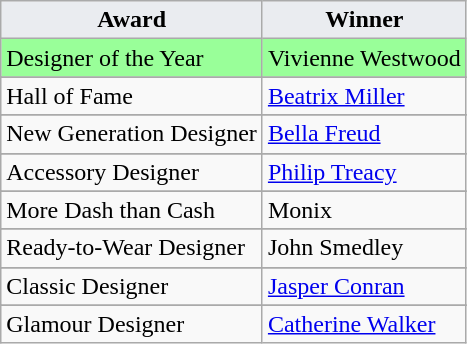<table class="wikitable">
<tr>
<th style="background:#EAECF0">Award</th>
<th style="background:#EAECF0">Winner</th>
</tr>
<tr>
<td style="background:#99ff99">Designer of the Year</td>
<td style="background:#99ff99">Vivienne Westwood</td>
</tr>
<tr>
</tr>
<tr>
<td>Hall of Fame</td>
<td><a href='#'>Beatrix Miller</a></td>
</tr>
<tr>
</tr>
<tr>
<td>New Generation Designer</td>
<td><a href='#'>Bella Freud</a></td>
</tr>
<tr>
</tr>
<tr>
<td>Accessory Designer</td>
<td><a href='#'>Philip Treacy</a></td>
</tr>
<tr>
</tr>
<tr>
<td>More Dash than Cash</td>
<td>Monix</td>
</tr>
<tr>
</tr>
<tr>
<td>Ready-to-Wear Designer</td>
<td>John Smedley</td>
</tr>
<tr>
</tr>
<tr>
<td>Classic Designer</td>
<td><a href='#'>Jasper Conran</a></td>
</tr>
<tr>
</tr>
<tr>
<td>Glamour Designer</td>
<td><a href='#'>Catherine Walker</a></td>
</tr>
</table>
